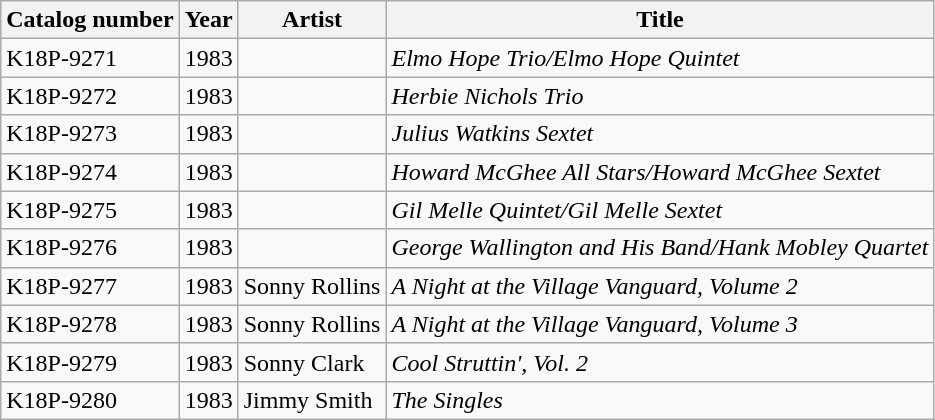<table class="wikitable sortable" align="center" bgcolor="CCCCCC" |>
<tr>
<th>Catalog number</th>
<th>Year</th>
<th>Artist</th>
<th>Title</th>
</tr>
<tr>
<td>K18P-9271</td>
<td>1983</td>
<td></td>
<td><em>Elmo Hope Trio/Elmo Hope Quintet</em></td>
</tr>
<tr>
<td>K18P-9272</td>
<td>1983</td>
<td></td>
<td><em>Herbie Nichols Trio</em></td>
</tr>
<tr>
<td>K18P-9273</td>
<td>1983</td>
<td></td>
<td><em>Julius Watkins Sextet</em></td>
</tr>
<tr>
<td>K18P-9274</td>
<td>1983</td>
<td></td>
<td><em>Howard McGhee All Stars/Howard McGhee Sextet</em></td>
</tr>
<tr>
<td>K18P-9275</td>
<td>1983</td>
<td></td>
<td><em>Gil Melle Quintet/Gil Melle Sextet</em></td>
</tr>
<tr>
<td>K18P-9276</td>
<td>1983</td>
<td></td>
<td><em>George Wallington and His Band/Hank Mobley Quartet</em></td>
</tr>
<tr>
<td>K18P-9277</td>
<td>1983</td>
<td>Sonny Rollins</td>
<td><em>A Night at the Village Vanguard, Volume 2</em></td>
</tr>
<tr>
<td>K18P-9278</td>
<td>1983</td>
<td>Sonny Rollins</td>
<td><em>A Night at the Village Vanguard, Volume 3</em></td>
</tr>
<tr>
<td>K18P-9279</td>
<td>1983</td>
<td>Sonny Clark</td>
<td><em>Cool Struttin', Vol. 2</em></td>
</tr>
<tr>
<td>K18P-9280</td>
<td>1983</td>
<td>Jimmy Smith</td>
<td><em>The Singles</em></td>
</tr>
</table>
